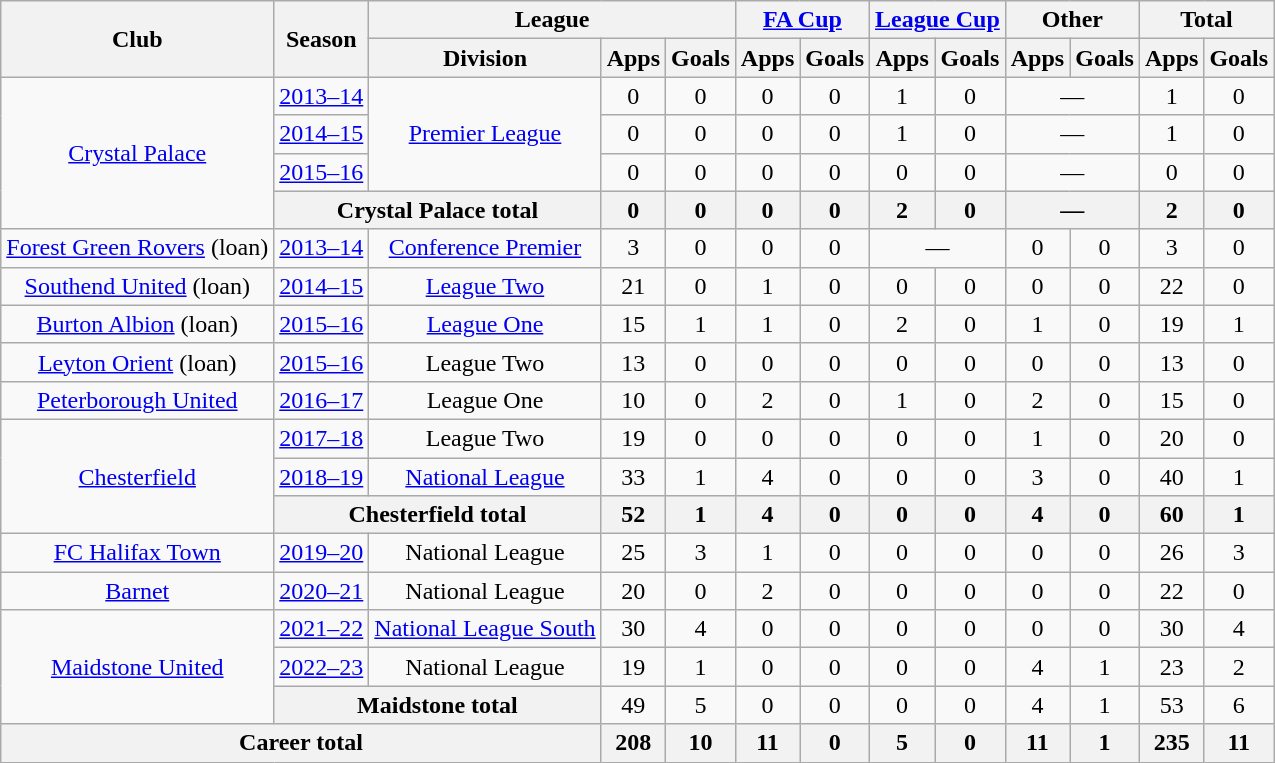<table class="wikitable" style="text-align:center">
<tr>
<th rowspan="2">Club</th>
<th rowspan="2">Season</th>
<th colspan="3">League</th>
<th colspan="2"><a href='#'>FA Cup</a></th>
<th colspan="2"><a href='#'>League Cup</a></th>
<th colspan="2">Other</th>
<th colspan="2">Total</th>
</tr>
<tr>
<th>Division</th>
<th>Apps</th>
<th>Goals</th>
<th>Apps</th>
<th>Goals</th>
<th>Apps</th>
<th>Goals</th>
<th>Apps</th>
<th>Goals</th>
<th>Apps</th>
<th>Goals</th>
</tr>
<tr>
<td rowspan="4"><a href='#'>Crystal Palace</a></td>
<td><a href='#'>2013–14</a></td>
<td rowspan="3"><a href='#'>Premier League</a></td>
<td>0</td>
<td>0</td>
<td>0</td>
<td>0</td>
<td>1</td>
<td>0</td>
<td colspan="2">—</td>
<td>1</td>
<td>0</td>
</tr>
<tr>
<td><a href='#'>2014–15</a></td>
<td>0</td>
<td>0</td>
<td>0</td>
<td>0</td>
<td>1</td>
<td>0</td>
<td colspan="2">—</td>
<td>1</td>
<td>0</td>
</tr>
<tr>
<td><a href='#'>2015–16</a></td>
<td>0</td>
<td>0</td>
<td>0</td>
<td>0</td>
<td>0</td>
<td>0</td>
<td colspan="2">—</td>
<td>0</td>
<td>0</td>
</tr>
<tr>
<th colspan="2">Crystal Palace total</th>
<th>0</th>
<th>0</th>
<th>0</th>
<th>0</th>
<th>2</th>
<th>0</th>
<th colspan="2">—</th>
<th>2</th>
<th>0</th>
</tr>
<tr>
<td><a href='#'>Forest Green Rovers</a> (loan)</td>
<td><a href='#'>2013–14</a></td>
<td><a href='#'>Conference Premier</a></td>
<td>3</td>
<td>0</td>
<td>0</td>
<td>0</td>
<td colspan="2">—</td>
<td>0</td>
<td>0</td>
<td>3</td>
<td>0</td>
</tr>
<tr>
<td><a href='#'>Southend United</a> (loan)</td>
<td><a href='#'>2014–15</a></td>
<td><a href='#'>League Two</a></td>
<td>21</td>
<td>0</td>
<td>1</td>
<td>0</td>
<td>0</td>
<td>0</td>
<td>0</td>
<td>0</td>
<td>22</td>
<td>0</td>
</tr>
<tr>
<td><a href='#'>Burton Albion</a> (loan)</td>
<td><a href='#'>2015–16</a></td>
<td><a href='#'>League One</a></td>
<td>15</td>
<td>1</td>
<td>1</td>
<td>0</td>
<td>2</td>
<td>0</td>
<td>1</td>
<td>0</td>
<td>19</td>
<td>1</td>
</tr>
<tr>
<td><a href='#'>Leyton Orient</a> (loan)</td>
<td><a href='#'>2015–16</a></td>
<td>League Two</td>
<td>13</td>
<td>0</td>
<td>0</td>
<td>0</td>
<td>0</td>
<td>0</td>
<td>0</td>
<td>0</td>
<td>13</td>
<td>0</td>
</tr>
<tr>
<td><a href='#'>Peterborough United</a></td>
<td><a href='#'>2016–17</a></td>
<td>League One</td>
<td>10</td>
<td>0</td>
<td>2</td>
<td>0</td>
<td>1</td>
<td>0</td>
<td>2</td>
<td>0</td>
<td>15</td>
<td>0</td>
</tr>
<tr>
<td rowspan="3"><a href='#'>Chesterfield</a></td>
<td><a href='#'>2017–18</a></td>
<td>League Two</td>
<td>19</td>
<td>0</td>
<td>0</td>
<td>0</td>
<td>0</td>
<td>0</td>
<td>1</td>
<td>0</td>
<td>20</td>
<td>0</td>
</tr>
<tr>
<td><a href='#'>2018–19</a></td>
<td><a href='#'>National League</a></td>
<td>33</td>
<td>1</td>
<td>4</td>
<td>0</td>
<td>0</td>
<td>0</td>
<td>3</td>
<td>0</td>
<td>40</td>
<td>1</td>
</tr>
<tr>
<th colspan="2">Chesterfield total</th>
<th>52</th>
<th>1</th>
<th>4</th>
<th>0</th>
<th>0</th>
<th>0</th>
<th>4</th>
<th>0</th>
<th>60</th>
<th>1</th>
</tr>
<tr>
<td><a href='#'>FC Halifax Town</a></td>
<td><a href='#'>2019–20</a></td>
<td>National League</td>
<td>25</td>
<td>3</td>
<td>1</td>
<td>0</td>
<td>0</td>
<td>0</td>
<td>0</td>
<td>0</td>
<td>26</td>
<td>3</td>
</tr>
<tr>
<td><a href='#'>Barnet</a></td>
<td><a href='#'>2020–21</a></td>
<td>National League</td>
<td>20</td>
<td>0</td>
<td>2</td>
<td>0</td>
<td>0</td>
<td>0</td>
<td>0</td>
<td>0</td>
<td>22</td>
<td>0</td>
</tr>
<tr>
<td rowspan="3"><a href='#'>Maidstone United</a></td>
<td><a href='#'>2021–22</a></td>
<td><a href='#'>National League South</a></td>
<td>30</td>
<td>4</td>
<td>0</td>
<td>0</td>
<td>0</td>
<td>0</td>
<td>0</td>
<td>0</td>
<td>30</td>
<td>4</td>
</tr>
<tr>
<td><a href='#'>2022–23</a></td>
<td>National League</td>
<td>19</td>
<td>1</td>
<td>0</td>
<td>0</td>
<td>0</td>
<td>0</td>
<td>4</td>
<td>1</td>
<td>23</td>
<td>2</td>
</tr>
<tr>
<th colspan="2">Maidstone total</th>
<td>49</td>
<td>5</td>
<td>0</td>
<td>0</td>
<td>0</td>
<td>0</td>
<td>4</td>
<td>1</td>
<td>53</td>
<td>6</td>
</tr>
<tr>
<th colspan="3">Career total</th>
<th>208</th>
<th>10</th>
<th>11</th>
<th>0</th>
<th>5</th>
<th>0</th>
<th>11</th>
<th>1</th>
<th>235</th>
<th>11</th>
</tr>
</table>
